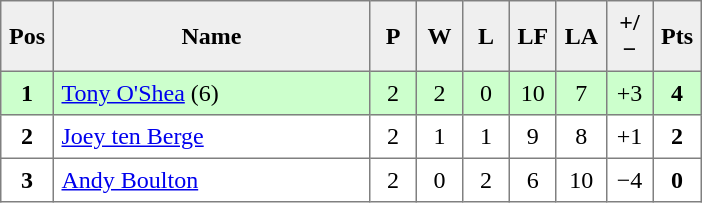<table style=border-collapse:collapse border=1 cellspacing=0 cellpadding=5>
<tr align=center bgcolor=#efefef>
<th width=20>Pos</th>
<th width=200>Name</th>
<th width=20>P</th>
<th width=20>W</th>
<th width=20>L</th>
<th width=20>LF</th>
<th width=20>LA</th>
<th width=20>+/−</th>
<th width=20>Pts</th>
</tr>
<tr align=center style="background: #ccffcc;">
<td><strong>1</strong></td>
<td align="left"> <a href='#'>Tony O'Shea</a> (6)</td>
<td>2</td>
<td>2</td>
<td>0</td>
<td>10</td>
<td>7</td>
<td>+3</td>
<td><strong>4</strong></td>
</tr>
<tr align=center>
<td><strong>2</strong></td>
<td align="left"> <a href='#'>Joey ten Berge</a></td>
<td>2</td>
<td>1</td>
<td>1</td>
<td>9</td>
<td>8</td>
<td>+1</td>
<td><strong>2</strong></td>
</tr>
<tr align=center>
<td><strong>3</strong></td>
<td align="left"> <a href='#'>Andy Boulton</a></td>
<td>2</td>
<td>0</td>
<td>2</td>
<td>6</td>
<td>10</td>
<td>−4</td>
<td><strong>0</strong></td>
</tr>
</table>
